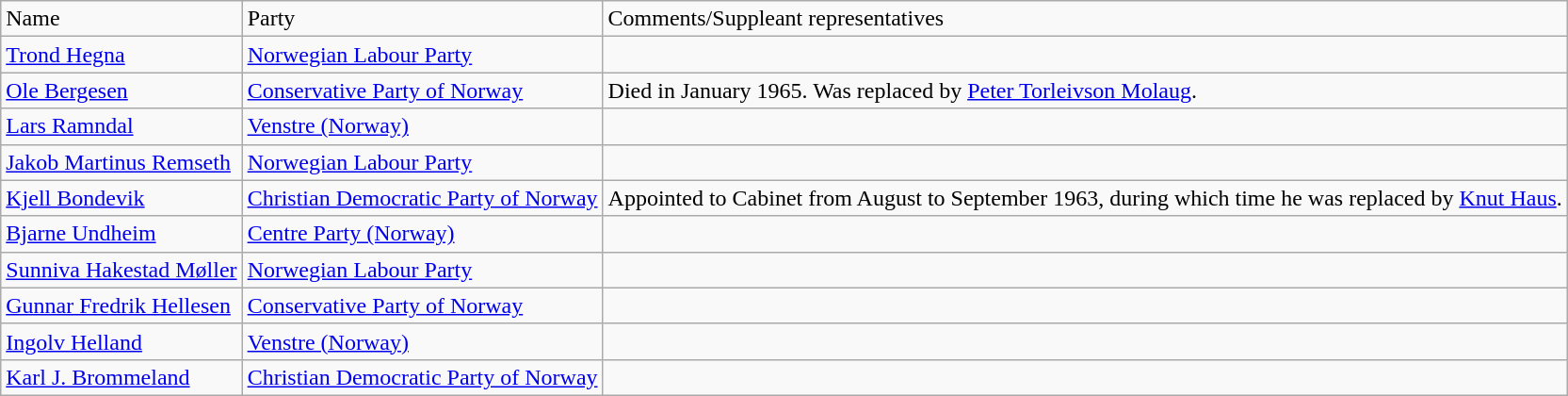<table class="wikitable">
<tr>
<td>Name</td>
<td>Party</td>
<td>Comments/Suppleant representatives</td>
</tr>
<tr>
<td><a href='#'>Trond Hegna</a></td>
<td><a href='#'>Norwegian Labour Party</a></td>
<td></td>
</tr>
<tr>
<td><a href='#'>Ole Bergesen</a></td>
<td><a href='#'>Conservative Party of Norway</a></td>
<td>Died in January 1965. Was replaced by <a href='#'>Peter Torleivson Molaug</a>.</td>
</tr>
<tr>
<td><a href='#'>Lars Ramndal</a></td>
<td><a href='#'>Venstre (Norway)</a></td>
<td></td>
</tr>
<tr>
<td><a href='#'>Jakob Martinus Remseth</a></td>
<td><a href='#'>Norwegian Labour Party</a></td>
<td></td>
</tr>
<tr>
<td><a href='#'>Kjell Bondevik</a></td>
<td><a href='#'>Christian Democratic Party of Norway</a></td>
<td>Appointed to Cabinet from August to September 1963, during which time he was replaced by <a href='#'>Knut Haus</a>.</td>
</tr>
<tr>
<td><a href='#'>Bjarne Undheim</a></td>
<td><a href='#'>Centre Party (Norway)</a></td>
<td></td>
</tr>
<tr>
<td><a href='#'>Sunniva Hakestad Møller</a></td>
<td><a href='#'>Norwegian Labour Party</a></td>
<td></td>
</tr>
<tr>
<td><a href='#'>Gunnar Fredrik Hellesen</a></td>
<td><a href='#'>Conservative Party of Norway</a></td>
<td></td>
</tr>
<tr>
<td><a href='#'>Ingolv Helland</a></td>
<td><a href='#'>Venstre (Norway)</a></td>
<td></td>
</tr>
<tr>
<td><a href='#'>Karl J. Brommeland</a></td>
<td><a href='#'>Christian Democratic Party of Norway</a></td>
<td></td>
</tr>
</table>
